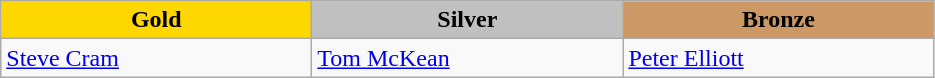<table class="wikitable" style="text-align:left">
<tr align="center">
<td width=200 bgcolor=gold><strong>Gold</strong></td>
<td width=200 bgcolor=silver><strong>Silver</strong></td>
<td width=200 bgcolor=CC9966><strong>Bronze</strong></td>
</tr>
<tr>
<td><a href='#'>Steve Cram</a><br><em></em></td>
<td><a href='#'>Tom McKean</a><br><em></em></td>
<td><a href='#'>Peter Elliott</a><br><em></em></td>
</tr>
</table>
